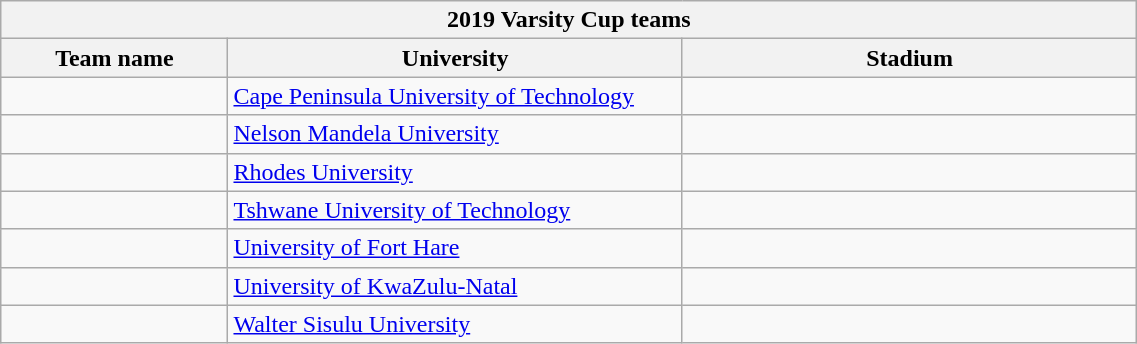<table class="wikitable collapsible sortable" style="text-align:left; width:60%;">
<tr>
<th colspan="100%" align=center>2019 Varsity Cup teams</th>
</tr>
<tr>
<th width="20%">Team name</th>
<th width="40%">University</th>
<th width="40%">Stadium</th>
</tr>
<tr>
<td></td>
<td><a href='#'>Cape Peninsula University of Technology</a></td>
<td></td>
</tr>
<tr>
<td></td>
<td><a href='#'>Nelson Mandela University</a></td>
<td></td>
</tr>
<tr>
<td></td>
<td><a href='#'>Rhodes University</a></td>
<td></td>
</tr>
<tr>
<td></td>
<td><a href='#'>Tshwane University of Technology</a></td>
<td></td>
</tr>
<tr>
<td></td>
<td><a href='#'>University of Fort Hare</a></td>
<td></td>
</tr>
<tr>
<td></td>
<td><a href='#'>University of KwaZulu-Natal</a></td>
<td></td>
</tr>
<tr>
<td></td>
<td><a href='#'>Walter Sisulu University</a></td>
<td></td>
</tr>
</table>
